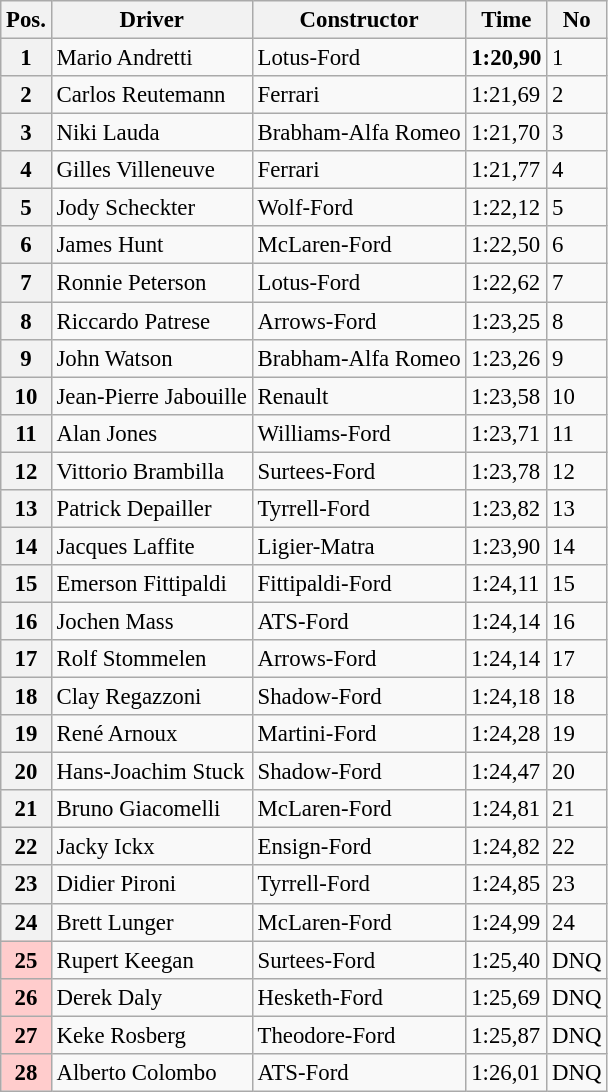<table class="wikitable sortable" style="font-size:95%;">
<tr>
<th>Pos.</th>
<th>Driver</th>
<th>Constructor</th>
<th>Time</th>
<th>No</th>
</tr>
<tr>
<th>1</th>
<td>Mario Andretti</td>
<td>Lotus-Ford</td>
<td><strong>1:20,90</strong></td>
<td>1</td>
</tr>
<tr>
<th>2</th>
<td>Carlos Reutemann</td>
<td>Ferrari</td>
<td>1:21,69</td>
<td>2</td>
</tr>
<tr>
<th>3</th>
<td>Niki Lauda</td>
<td>Brabham-Alfa Romeo</td>
<td>1:21,70</td>
<td>3</td>
</tr>
<tr>
<th>4</th>
<td>Gilles Villeneuve</td>
<td>Ferrari</td>
<td>1:21,77</td>
<td>4</td>
</tr>
<tr>
<th>5</th>
<td>Jody Scheckter</td>
<td>Wolf-Ford</td>
<td>1:22,12</td>
<td>5</td>
</tr>
<tr>
<th>6</th>
<td>James Hunt</td>
<td>McLaren-Ford</td>
<td>1:22,50</td>
<td>6</td>
</tr>
<tr>
<th>7</th>
<td>Ronnie Peterson</td>
<td>Lotus-Ford</td>
<td>1:22,62</td>
<td>7</td>
</tr>
<tr>
<th>8</th>
<td>Riccardo Patrese</td>
<td>Arrows-Ford</td>
<td>1:23,25</td>
<td>8</td>
</tr>
<tr>
<th>9</th>
<td>John Watson</td>
<td>Brabham-Alfa Romeo</td>
<td>1:23,26</td>
<td>9</td>
</tr>
<tr>
<th>10</th>
<td>Jean-Pierre Jabouille</td>
<td>Renault</td>
<td>1:23,58</td>
<td>10</td>
</tr>
<tr>
<th>11</th>
<td>Alan Jones</td>
<td>Williams-Ford</td>
<td>1:23,71</td>
<td>11</td>
</tr>
<tr>
<th>12</th>
<td>Vittorio Brambilla</td>
<td>Surtees-Ford</td>
<td>1:23,78</td>
<td>12</td>
</tr>
<tr>
<th>13</th>
<td>Patrick Depailler</td>
<td>Tyrrell-Ford</td>
<td>1:23,82</td>
<td>13</td>
</tr>
<tr>
<th>14</th>
<td>Jacques Laffite</td>
<td>Ligier-Matra</td>
<td>1:23,90</td>
<td>14</td>
</tr>
<tr>
<th>15</th>
<td>Emerson Fittipaldi</td>
<td>Fittipaldi-Ford</td>
<td>1:24,11</td>
<td>15</td>
</tr>
<tr>
<th>16</th>
<td>Jochen Mass</td>
<td>ATS-Ford</td>
<td>1:24,14</td>
<td>16</td>
</tr>
<tr>
<th>17</th>
<td>Rolf Stommelen</td>
<td>Arrows-Ford</td>
<td>1:24,14</td>
<td>17</td>
</tr>
<tr>
<th>18</th>
<td>Clay Regazzoni</td>
<td>Shadow-Ford</td>
<td>1:24,18</td>
<td>18</td>
</tr>
<tr>
<th>19</th>
<td>René Arnoux</td>
<td>Martini-Ford</td>
<td>1:24,28</td>
<td>19</td>
</tr>
<tr>
<th>20</th>
<td>Hans-Joachim Stuck</td>
<td>Shadow-Ford</td>
<td>1:24,47</td>
<td>20</td>
</tr>
<tr>
<th>21</th>
<td>Bruno Giacomelli</td>
<td>McLaren-Ford</td>
<td>1:24,81</td>
<td>21</td>
</tr>
<tr>
<th>22</th>
<td>Jacky Ickx</td>
<td>Ensign-Ford</td>
<td>1:24,82</td>
<td>22</td>
</tr>
<tr>
<th>23</th>
<td>Didier Pironi</td>
<td>Tyrrell-Ford</td>
<td>1:24,85</td>
<td>23</td>
</tr>
<tr>
<th>24</th>
<td>Brett Lunger</td>
<td>McLaren-Ford</td>
<td>1:24,99</td>
<td>24</td>
</tr>
<tr>
<th style="background:#ffcccc;">25</th>
<td>Rupert Keegan</td>
<td>Surtees-Ford</td>
<td>1:25,40</td>
<td>DNQ</td>
</tr>
<tr>
<th style="background:#ffcccc;">26</th>
<td>Derek Daly</td>
<td>Hesketh-Ford</td>
<td>1:25,69</td>
<td>DNQ</td>
</tr>
<tr>
<th style="background:#ffcccc;">27</th>
<td>Keke Rosberg</td>
<td>Theodore-Ford</td>
<td>1:25,87</td>
<td>DNQ</td>
</tr>
<tr>
<th style="background:#ffcccc;">28</th>
<td>Alberto Colombo</td>
<td>ATS-Ford</td>
<td>1:26,01</td>
<td>DNQ</td>
</tr>
</table>
